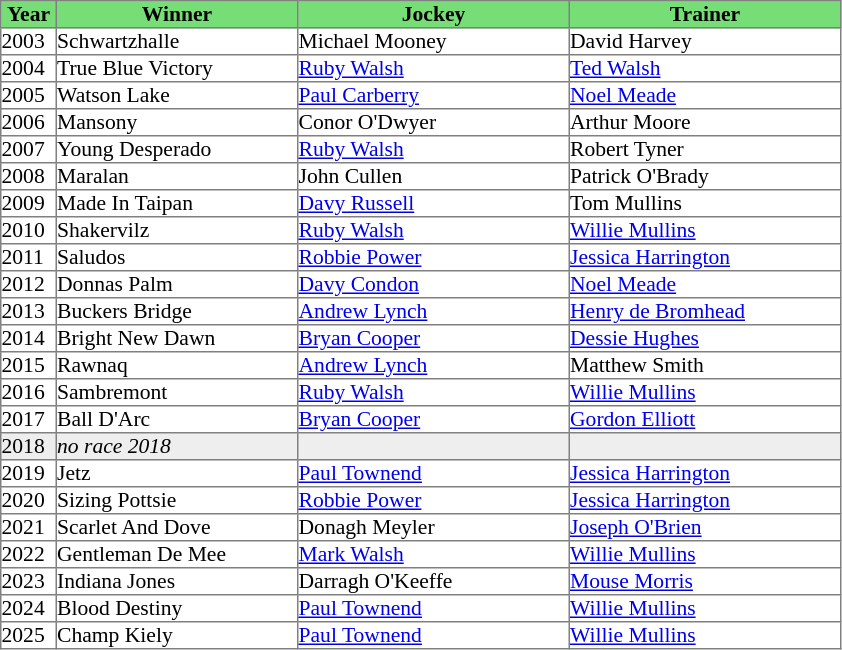<table class = "sortable" | border="1" cellpadding="0" style="border-collapse: collapse; font-size:90%">
<tr bgcolor="#77dd77" align="center">
<th style="width:36px"><strong>Year</strong><br></th>
<th style="width:160px"><strong>Winner</strong><br></th>
<th style="width:180px"><strong>Jockey</strong><br></th>
<th style="width:180px"><strong>Trainer</strong><br></th>
</tr>
<tr>
<td>2003</td>
<td>Schwartzhalle</td>
<td>Michael Mooney</td>
<td>David Harvey</td>
</tr>
<tr>
<td>2004</td>
<td>True Blue Victory</td>
<td><a href='#'>Ruby Walsh</a></td>
<td><a href='#'>Ted Walsh</a></td>
</tr>
<tr>
<td>2005</td>
<td>Watson Lake</td>
<td><a href='#'>Paul Carberry</a></td>
<td><a href='#'>Noel Meade</a></td>
</tr>
<tr>
<td>2006</td>
<td>Mansony</td>
<td>Conor O'Dwyer</td>
<td>Arthur Moore</td>
</tr>
<tr>
<td>2007</td>
<td>Young Desperado</td>
<td><a href='#'>Ruby Walsh</a></td>
<td>Robert Tyner</td>
</tr>
<tr>
<td>2008</td>
<td>Maralan</td>
<td>John Cullen</td>
<td>Patrick O'Brady</td>
</tr>
<tr>
<td>2009</td>
<td>Made In Taipan</td>
<td><a href='#'>Davy Russell</a></td>
<td>Tom Mullins</td>
</tr>
<tr>
<td>2010</td>
<td>Shakervilz</td>
<td><a href='#'>Ruby Walsh</a></td>
<td><a href='#'>Willie Mullins</a></td>
</tr>
<tr>
<td>2011</td>
<td>Saludos</td>
<td><a href='#'>Robbie Power</a></td>
<td><a href='#'>Jessica Harrington</a></td>
</tr>
<tr>
<td>2012</td>
<td>Donnas Palm</td>
<td><a href='#'>Davy Condon</a></td>
<td><a href='#'>Noel Meade</a></td>
</tr>
<tr>
<td>2013</td>
<td>Buckers Bridge</td>
<td><a href='#'>Andrew Lynch</a></td>
<td><a href='#'>Henry de Bromhead</a></td>
</tr>
<tr>
<td>2014</td>
<td>Bright New Dawn</td>
<td><a href='#'>Bryan Cooper</a></td>
<td><a href='#'>Dessie Hughes</a></td>
</tr>
<tr>
<td>2015</td>
<td>Rawnaq</td>
<td><a href='#'>Andrew Lynch</a></td>
<td>Matthew Smith</td>
</tr>
<tr>
<td>2016</td>
<td>Sambremont</td>
<td><a href='#'>Ruby Walsh</a></td>
<td><a href='#'>Willie Mullins</a></td>
</tr>
<tr>
<td>2017</td>
<td>Ball D'Arc</td>
<td><a href='#'>Bryan Cooper</a></td>
<td><a href='#'>Gordon Elliott</a></td>
</tr>
<tr bgcolor="#eeeeee">
<td><span>2018</span></td>
<td><em>no race 2018</em></td>
<td></td>
<td></td>
</tr>
<tr>
<td>2019</td>
<td>Jetz</td>
<td><a href='#'>Paul Townend</a></td>
<td><a href='#'>Jessica Harrington</a></td>
</tr>
<tr>
<td>2020</td>
<td>Sizing Pottsie</td>
<td><a href='#'>Robbie Power</a></td>
<td><a href='#'>Jessica Harrington</a></td>
</tr>
<tr>
<td>2021</td>
<td>Scarlet And Dove</td>
<td>Donagh Meyler</td>
<td><a href='#'>Joseph O'Brien</a></td>
</tr>
<tr>
<td>2022</td>
<td>Gentleman De Mee</td>
<td><a href='#'>Mark Walsh</a></td>
<td><a href='#'>Willie Mullins</a></td>
</tr>
<tr>
<td>2023</td>
<td>Indiana Jones</td>
<td>Darragh O'Keeffe</td>
<td><a href='#'>Mouse Morris</a></td>
</tr>
<tr>
<td>2024</td>
<td>Blood Destiny</td>
<td><a href='#'>Paul Townend</a></td>
<td><a href='#'>Willie Mullins</a></td>
</tr>
<tr>
<td>2025</td>
<td>Champ Kiely</td>
<td><a href='#'>Paul Townend</a></td>
<td><a href='#'>Willie Mullins</a></td>
</tr>
</table>
